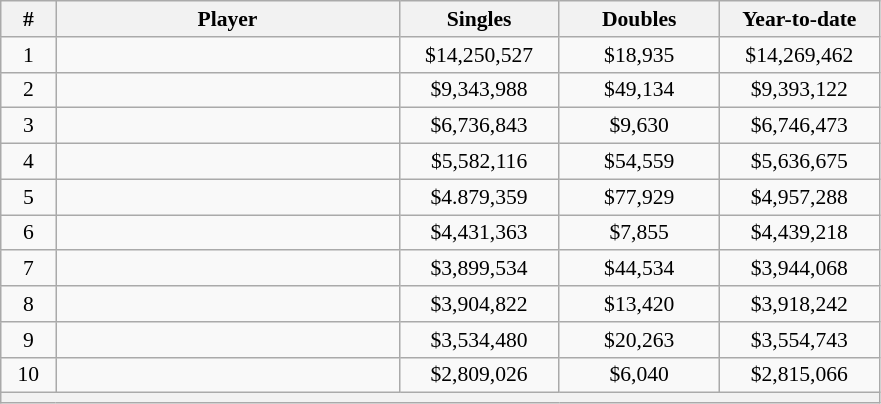<table class="sortable wikitable" style=text-align:center;font-size:90%>
<tr>
<th width=30>#</th>
<th width=222>Player</th>
<th width=100>Singles</th>
<th width=100>Doubles</th>
<th width=100>Year-to-date</th>
</tr>
<tr>
<td>1</td>
<td align=left></td>
<td>$14,250,527</td>
<td>$18,935</td>
<td>$14,269,462</td>
</tr>
<tr>
<td>2</td>
<td align=left></td>
<td>$9,343,988</td>
<td>$49,134</td>
<td>$9,393,122</td>
</tr>
<tr>
<td>3</td>
<td align=left></td>
<td>$6,736,843</td>
<td>$9,630</td>
<td>$6,746,473</td>
</tr>
<tr>
<td>4</td>
<td align=left></td>
<td>$5,582,116</td>
<td>$54,559</td>
<td>$5,636,675</td>
</tr>
<tr>
<td>5</td>
<td align=left></td>
<td>$4.879,359</td>
<td>$77,929</td>
<td>$4,957,288</td>
</tr>
<tr>
<td>6</td>
<td align=left></td>
<td>$4,431,363</td>
<td>$7,855</td>
<td>$4,439,218</td>
</tr>
<tr>
<td>7</td>
<td align=left></td>
<td>$3,899,534</td>
<td>$44,534</td>
<td>$3,944,068</td>
</tr>
<tr>
<td>8</td>
<td align=left></td>
<td>$3,904,822</td>
<td>$13,420</td>
<td>$3,918,242</td>
</tr>
<tr>
<td>9</td>
<td align=left></td>
<td>$3,534,480</td>
<td>$20,263</td>
<td>$3,554,743</td>
</tr>
<tr>
<td>10</td>
<td align=left></td>
<td>$2,809,026</td>
<td>$6,040</td>
<td>$2,815,066</td>
</tr>
<tr class=sortbottom>
<th colspan=6></th>
</tr>
</table>
